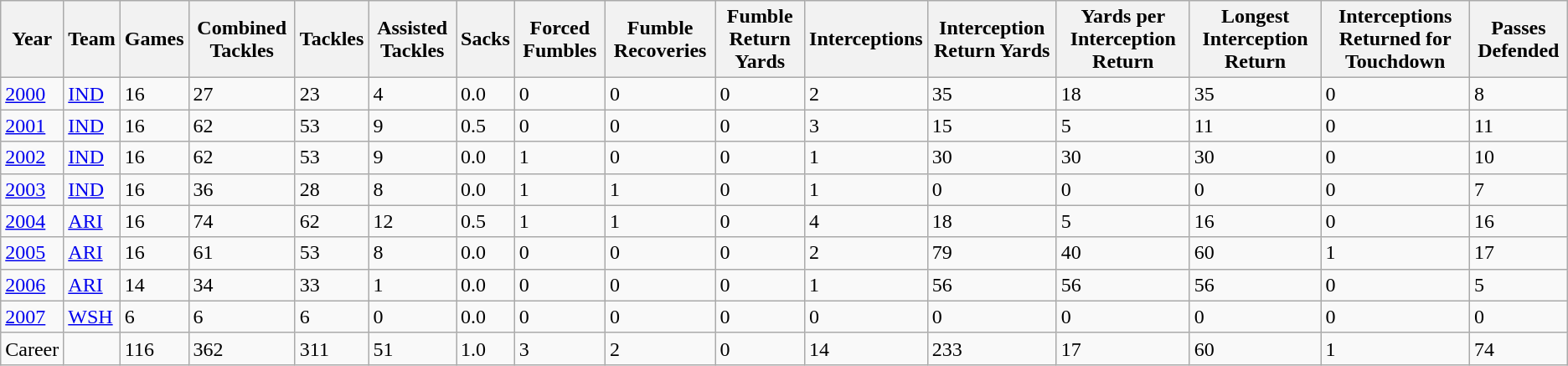<table class="wikitable">
<tr>
<th>Year</th>
<th>Team</th>
<th>Games</th>
<th>Combined Tackles</th>
<th>Tackles</th>
<th>Assisted Tackles</th>
<th>Sacks</th>
<th>Forced Fumbles</th>
<th>Fumble Recoveries</th>
<th>Fumble Return Yards</th>
<th>Interceptions</th>
<th>Interception Return Yards</th>
<th>Yards per Interception Return</th>
<th>Longest Interception Return</th>
<th>Interceptions Returned for Touchdown</th>
<th>Passes Defended</th>
</tr>
<tr>
<td><a href='#'>2000</a></td>
<td><a href='#'>IND</a></td>
<td>16</td>
<td>27</td>
<td>23</td>
<td>4</td>
<td>0.0</td>
<td>0</td>
<td>0</td>
<td>0</td>
<td>2</td>
<td>35</td>
<td>18</td>
<td>35</td>
<td>0</td>
<td>8</td>
</tr>
<tr>
<td><a href='#'>2001</a></td>
<td><a href='#'>IND</a></td>
<td>16</td>
<td>62</td>
<td>53</td>
<td>9</td>
<td>0.5</td>
<td>0</td>
<td>0</td>
<td>0</td>
<td>3</td>
<td>15</td>
<td>5</td>
<td>11</td>
<td>0</td>
<td>11</td>
</tr>
<tr>
<td><a href='#'>2002</a></td>
<td><a href='#'>IND</a></td>
<td>16</td>
<td>62</td>
<td>53</td>
<td>9</td>
<td>0.0</td>
<td>1</td>
<td>0</td>
<td>0</td>
<td>1</td>
<td>30</td>
<td>30</td>
<td>30</td>
<td>0</td>
<td>10</td>
</tr>
<tr>
<td><a href='#'>2003</a></td>
<td><a href='#'>IND</a></td>
<td>16</td>
<td>36</td>
<td>28</td>
<td>8</td>
<td>0.0</td>
<td>1</td>
<td>1</td>
<td>0</td>
<td>1</td>
<td>0</td>
<td>0</td>
<td>0</td>
<td>0</td>
<td>7</td>
</tr>
<tr>
<td><a href='#'>2004</a></td>
<td><a href='#'>ARI</a></td>
<td>16</td>
<td>74</td>
<td>62</td>
<td>12</td>
<td>0.5</td>
<td>1</td>
<td>1</td>
<td>0</td>
<td>4</td>
<td>18</td>
<td>5</td>
<td>16</td>
<td>0</td>
<td>16</td>
</tr>
<tr>
<td><a href='#'>2005</a></td>
<td><a href='#'>ARI</a></td>
<td>16</td>
<td>61</td>
<td>53</td>
<td>8</td>
<td>0.0</td>
<td>0</td>
<td>0</td>
<td>0</td>
<td>2</td>
<td>79</td>
<td>40</td>
<td>60</td>
<td>1</td>
<td>17</td>
</tr>
<tr>
<td><a href='#'>2006</a></td>
<td><a href='#'>ARI</a></td>
<td>14</td>
<td>34</td>
<td>33</td>
<td>1</td>
<td>0.0</td>
<td>0</td>
<td>0</td>
<td>0</td>
<td>1</td>
<td>56</td>
<td>56</td>
<td>56</td>
<td>0</td>
<td>5</td>
</tr>
<tr>
<td><a href='#'>2007</a></td>
<td><a href='#'>WSH</a></td>
<td>6</td>
<td>6</td>
<td>6</td>
<td>0</td>
<td>0.0</td>
<td>0</td>
<td>0</td>
<td>0</td>
<td>0</td>
<td>0</td>
<td>0</td>
<td>0</td>
<td>0</td>
<td>0</td>
</tr>
<tr>
<td>Career</td>
<td></td>
<td>116</td>
<td>362</td>
<td>311</td>
<td>51</td>
<td>1.0</td>
<td>3</td>
<td>2</td>
<td>0</td>
<td>14</td>
<td>233</td>
<td>17</td>
<td>60</td>
<td>1</td>
<td>74</td>
</tr>
</table>
